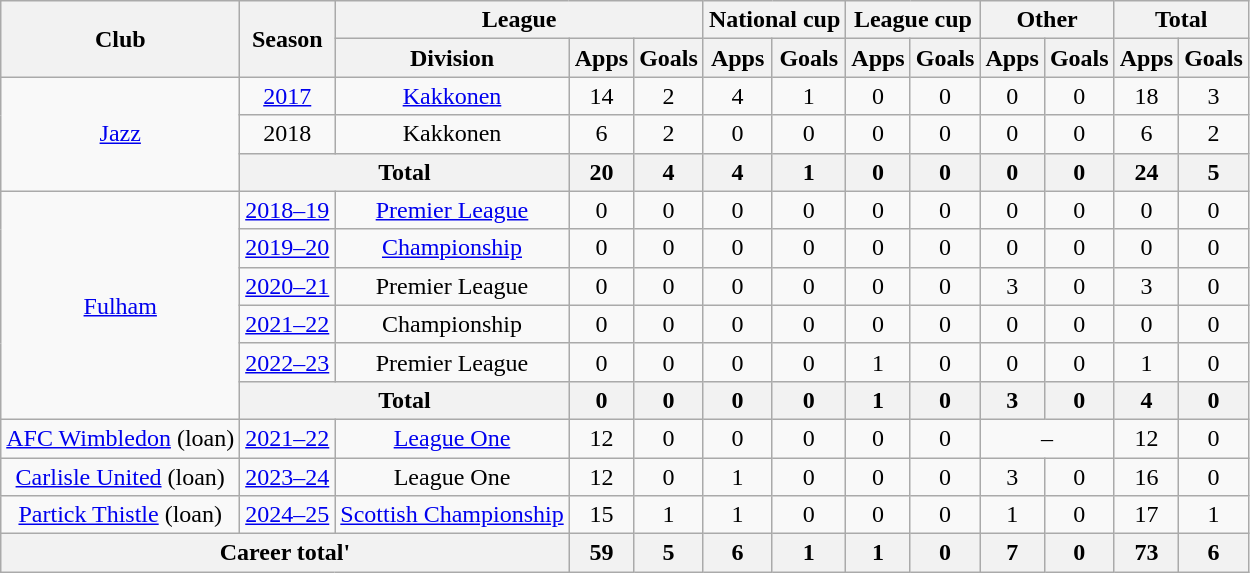<table class="wikitable" style="text-align: center;">
<tr>
<th rowspan="2">Club</th>
<th rowspan="2">Season</th>
<th colspan="3">League</th>
<th colspan="2">National cup</th>
<th colspan="2">League cup</th>
<th colspan="2">Other</th>
<th colspan="2">Total</th>
</tr>
<tr>
<th>Division</th>
<th>Apps</th>
<th>Goals</th>
<th>Apps</th>
<th>Goals</th>
<th>Apps</th>
<th>Goals</th>
<th>Apps</th>
<th>Goals</th>
<th>Apps</th>
<th>Goals</th>
</tr>
<tr>
<td rowspan="3"><a href='#'>Jazz</a></td>
<td><a href='#'>2017</a></td>
<td><a href='#'>Kakkonen</a></td>
<td>14</td>
<td>2</td>
<td>4</td>
<td>1</td>
<td>0</td>
<td>0</td>
<td>0</td>
<td>0</td>
<td>18</td>
<td>3</td>
</tr>
<tr>
<td>2018</td>
<td>Kakkonen</td>
<td>6</td>
<td>2</td>
<td>0</td>
<td>0</td>
<td>0</td>
<td>0</td>
<td>0</td>
<td>0</td>
<td>6</td>
<td>2</td>
</tr>
<tr>
<th colspan="2">Total</th>
<th>20</th>
<th>4</th>
<th>4</th>
<th>1</th>
<th>0</th>
<th>0</th>
<th>0</th>
<th>0</th>
<th>24</th>
<th>5</th>
</tr>
<tr>
<td rowspan="6"><a href='#'>Fulham</a></td>
<td><a href='#'>2018–19</a></td>
<td><a href='#'>Premier League</a></td>
<td>0</td>
<td>0</td>
<td>0</td>
<td>0</td>
<td>0</td>
<td>0</td>
<td>0</td>
<td>0</td>
<td>0</td>
<td>0</td>
</tr>
<tr>
<td><a href='#'>2019–20</a></td>
<td><a href='#'>Championship</a></td>
<td>0</td>
<td>0</td>
<td>0</td>
<td>0</td>
<td>0</td>
<td>0</td>
<td>0</td>
<td>0</td>
<td>0</td>
<td>0</td>
</tr>
<tr>
<td><a href='#'>2020–21</a></td>
<td>Premier League</td>
<td>0</td>
<td>0</td>
<td>0</td>
<td>0</td>
<td>0</td>
<td>0</td>
<td>3</td>
<td>0</td>
<td>3</td>
<td>0</td>
</tr>
<tr>
<td><a href='#'>2021–22</a></td>
<td>Championship</td>
<td>0</td>
<td>0</td>
<td>0</td>
<td>0</td>
<td>0</td>
<td>0</td>
<td>0</td>
<td>0</td>
<td>0</td>
<td>0</td>
</tr>
<tr>
<td><a href='#'>2022–23</a></td>
<td>Premier League</td>
<td>0</td>
<td>0</td>
<td>0</td>
<td>0</td>
<td>1</td>
<td>0</td>
<td>0</td>
<td>0</td>
<td>1</td>
<td>0</td>
</tr>
<tr>
<th colspan="2">Total</th>
<th>0</th>
<th>0</th>
<th>0</th>
<th>0</th>
<th>1</th>
<th>0</th>
<th>3</th>
<th>0</th>
<th>4</th>
<th>0</th>
</tr>
<tr>
<td><a href='#'>AFC Wimbledon</a> (loan)</td>
<td><a href='#'>2021–22</a></td>
<td><a href='#'>League One</a></td>
<td>12</td>
<td>0</td>
<td>0</td>
<td>0</td>
<td>0</td>
<td>0</td>
<td colspan=2>–</td>
<td>12</td>
<td>0</td>
</tr>
<tr>
<td><a href='#'>Carlisle United</a> (loan)</td>
<td><a href='#'>2023–24</a></td>
<td>League One</td>
<td>12</td>
<td>0</td>
<td>1</td>
<td>0</td>
<td>0</td>
<td>0</td>
<td>3</td>
<td>0</td>
<td>16</td>
<td>0</td>
</tr>
<tr>
<td><a href='#'>Partick Thistle</a> (loan)</td>
<td><a href='#'>2024–25</a></td>
<td><a href='#'>Scottish Championship</a></td>
<td>15</td>
<td>1</td>
<td>1</td>
<td>0</td>
<td>0</td>
<td>0</td>
<td>1</td>
<td>0</td>
<td>17</td>
<td>1</td>
</tr>
<tr>
<th colspan="3">Career total'</th>
<th>59</th>
<th>5</th>
<th>6</th>
<th>1</th>
<th>1</th>
<th>0</th>
<th>7</th>
<th>0</th>
<th>73</th>
<th>6</th>
</tr>
</table>
